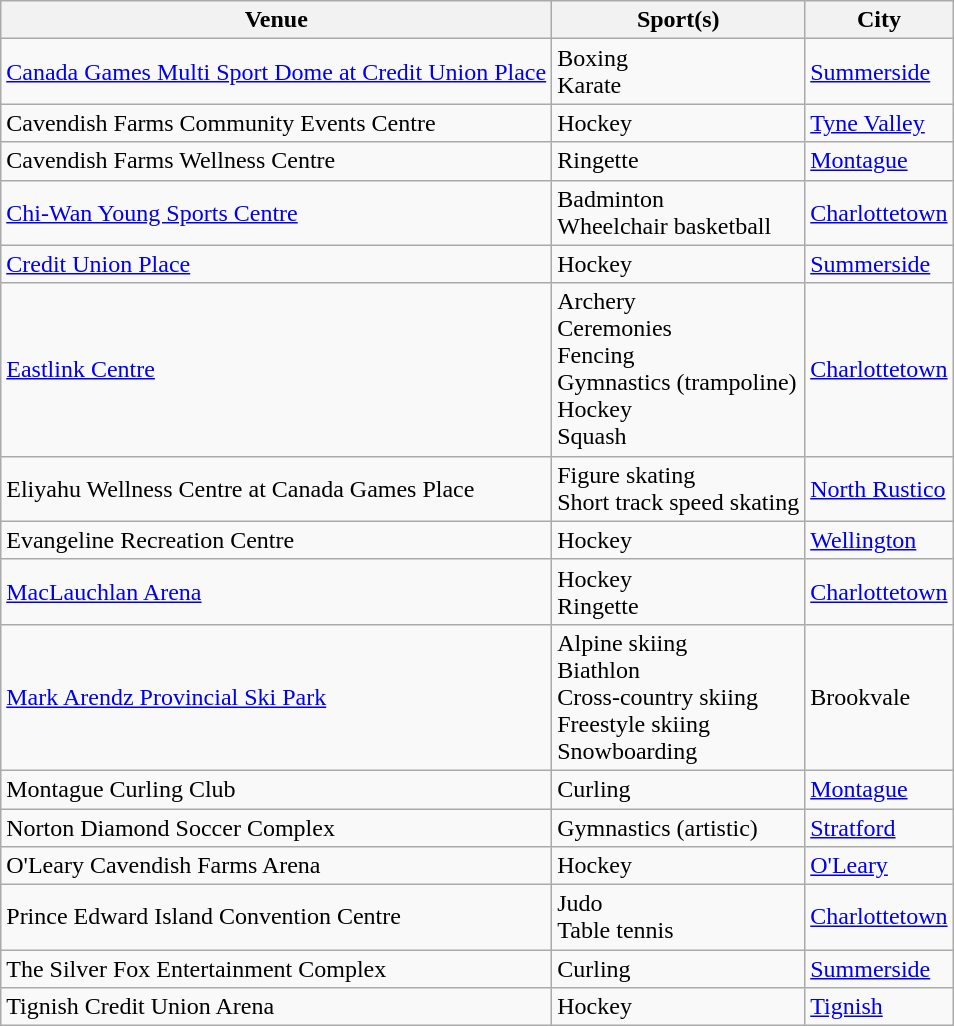<table class="wikitable sortable">
<tr>
<th>Venue</th>
<th>Sport(s)</th>
<th>City</th>
</tr>
<tr>
<td><a href='#'>Canada Games Multi Sport Dome at Credit Union Place</a></td>
<td>Boxing<br>Karate</td>
<td><a href='#'>Summerside</a></td>
</tr>
<tr>
<td>Cavendish Farms Community Events Centre</td>
<td>Hockey</td>
<td><a href='#'>Tyne Valley</a></td>
</tr>
<tr>
<td>Cavendish Farms Wellness Centre</td>
<td>Ringette</td>
<td><a href='#'>Montague</a></td>
</tr>
<tr>
<td><a href='#'>Chi-Wan Young Sports Centre</a></td>
<td>Badminton<br>Wheelchair basketball</td>
<td><a href='#'>Charlottetown</a></td>
</tr>
<tr>
<td><a href='#'>Credit Union Place</a></td>
<td>Hockey</td>
<td><a href='#'>Summerside</a></td>
</tr>
<tr>
<td><a href='#'>Eastlink Centre</a></td>
<td>Archery<br>Ceremonies<br>Fencing<br>Gymnastics (trampoline)<br>Hockey<br>Squash</td>
<td><a href='#'>Charlottetown</a></td>
</tr>
<tr>
<td>Eliyahu Wellness Centre at Canada Games Place</td>
<td>Figure skating<br>Short track speed skating</td>
<td><a href='#'>North Rustico</a></td>
</tr>
<tr>
<td>Evangeline Recreation Centre</td>
<td>Hockey</td>
<td><a href='#'>Wellington</a></td>
</tr>
<tr>
<td><a href='#'>MacLauchlan Arena</a></td>
<td>Hockey<br>Ringette</td>
<td><a href='#'>Charlottetown</a></td>
</tr>
<tr>
<td><a href='#'>Mark Arendz Provincial Ski Park</a></td>
<td>Alpine skiing<br>Biathlon<br>Cross-country skiing<br>Freestyle skiing<br>Snowboarding</td>
<td>Brookvale</td>
</tr>
<tr>
<td>Montague Curling Club</td>
<td>Curling</td>
<td><a href='#'>Montague</a></td>
</tr>
<tr>
<td>Norton Diamond Soccer Complex</td>
<td>Gymnastics (artistic)</td>
<td><a href='#'>Stratford</a></td>
</tr>
<tr>
<td>O'Leary Cavendish Farms Arena</td>
<td>Hockey</td>
<td><a href='#'>O'Leary</a></td>
</tr>
<tr>
<td>Prince Edward Island Convention Centre</td>
<td>Judo<br>Table tennis</td>
<td><a href='#'>Charlottetown</a></td>
</tr>
<tr>
<td>The Silver Fox Entertainment Complex</td>
<td>Curling</td>
<td><a href='#'>Summerside</a></td>
</tr>
<tr>
<td>Tignish Credit Union Arena</td>
<td>Hockey</td>
<td><a href='#'>Tignish</a></td>
</tr>
</table>
